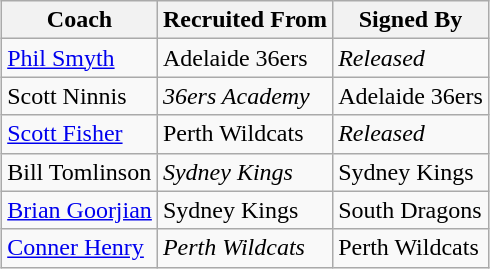<table style="margin:auto;"  class="wikitable">
<tr>
<th>Coach</th>
<th>Recruited From</th>
<th>Signed By</th>
</tr>
<tr>
<td><a href='#'>Phil Smyth</a></td>
<td>Adelaide 36ers</td>
<td><em>Released</em></td>
</tr>
<tr>
<td>Scott Ninnis</td>
<td><em>36ers Academy</em></td>
<td>Adelaide 36ers</td>
</tr>
<tr>
<td><a href='#'>Scott Fisher</a></td>
<td>Perth Wildcats</td>
<td><em>Released</em></td>
</tr>
<tr>
<td>Bill Tomlinson</td>
<td><em>Sydney Kings</em></td>
<td>Sydney Kings</td>
</tr>
<tr>
<td><a href='#'>Brian Goorjian</a></td>
<td>Sydney Kings</td>
<td>South Dragons</td>
</tr>
<tr>
<td><a href='#'>Conner Henry</a></td>
<td><em>Perth Wildcats</em></td>
<td>Perth Wildcats</td>
</tr>
</table>
